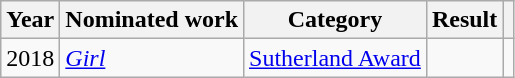<table class="wikitable sortable">
<tr>
<th>Year</th>
<th>Nominated work</th>
<th>Category</th>
<th>Result</th>
<th class="unsortable"></th>
</tr>
<tr>
<td>2018</td>
<td><em><a href='#'>Girl</a></em></td>
<td><a href='#'>Sutherland Award</a></td>
<td></td>
<td></td>
</tr>
</table>
